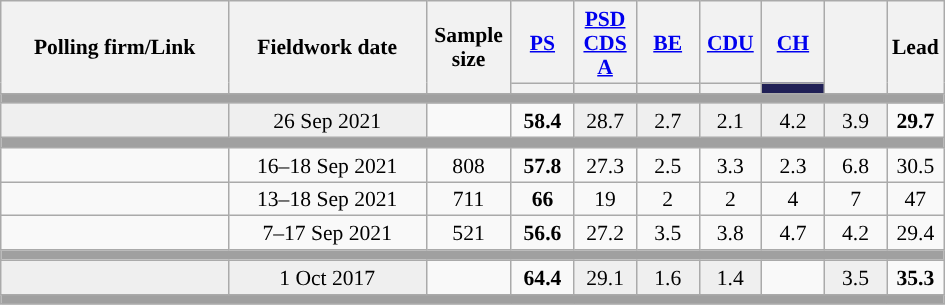<table class="wikitable sortable mw-datatable" style="text-align:center;font-size:90%;line-height:16px;">
<tr style="height:42px;">
<th style="width:145px;" rowspan="2">Polling firm/Link</th>
<th style="width:125px;" rowspan="2">Fieldwork date</th>
<th class="unsortable" style="width:50px;" rowspan="2">Sample size</th>
<th class="unsortable" style="width:35px;"><a href='#'>PS</a></th>
<th class="unsortable" style="width:35px;"><a href='#'>PSD</a><br><a href='#'>CDS</a><br><a href='#'>A</a></th>
<th class="unsortable" style="width:35px;"><a href='#'>BE</a></th>
<th class="unsortable" style="width:35px;"><a href='#'>CDU</a></th>
<th class="unsortable" style="width:35px;"><a href='#'>CH</a></th>
<th class="unsortable" style="width:35px;" rowspan="2"></th>
<th class="unsortable" style="width:30px;" rowspan="2">Lead</th>
</tr>
<tr>
<th class="unsortable" style="color:inherit;background:"></th>
<th class="unsortable" style="color:inherit;background:"></th>
<th class="unsortable" style="color:inherit;background:"></th>
<th class="unsortable" style="color:inherit;background:"></th>
<th class="sortable" style="background:#202056;"></th>
</tr>
<tr>
<td colspan="13" style="background:#A0A0A0"></td>
</tr>
<tr>
<td style="background:#EFEFEF;"><strong></strong></td>
<td style="background:#EFEFEF;" data-sort-value="2019-10-06">26 Sep 2021</td>
<td></td>
<td><strong>58.4</strong><br></td>
<td style="background:#EFEFEF;">28.7<br></td>
<td style="background:#EFEFEF;">2.7<br></td>
<td style="background:#EFEFEF;">2.1<br></td>
<td style="background:#EFEFEF;">4.2<br></td>
<td style="background:#EFEFEF;">3.9</td>
<td style="background:"><strong>29.7</strong></td>
</tr>
<tr>
<td colspan="13" style="background:#A0A0A0"></td>
</tr>
<tr>
<td align="center"></td>
<td align="center">16–18 Sep 2021</td>
<td align="center">808</td>
<td align="center" ><strong>57.8</strong></td>
<td align="center">27.3</td>
<td align="center">2.5</td>
<td align="center">3.3</td>
<td align="center">2.3</td>
<td align="center">6.8</td>
<td style="background:">30.5</td>
</tr>
<tr>
<td align="center"></td>
<td align="center">13–18 Sep 2021</td>
<td align="center">711</td>
<td align="center" ><strong>66</strong></td>
<td align="center">19</td>
<td align="center">2</td>
<td align="center">2</td>
<td align="center">4</td>
<td align="center">7</td>
<td style="background:">47</td>
</tr>
<tr>
<td align="center"></td>
<td align="center">7–17 Sep 2021</td>
<td align="center">521</td>
<td align="center" ><strong>56.6</strong></td>
<td align="center">27.2</td>
<td align="center">3.5</td>
<td align="center">3.8</td>
<td align="center">4.7</td>
<td align="center">4.2</td>
<td style="background:">29.4</td>
</tr>
<tr>
<td colspan="13" style="background:#A0A0A0"></td>
</tr>
<tr>
<td style="background:#EFEFEF;"><strong></strong></td>
<td style="background:#EFEFEF;" data-sort-value="2019-10-06">1 Oct 2017</td>
<td></td>
<td><strong>64.4</strong><br></td>
<td style="background:#EFEFEF;">29.1<br></td>
<td style="background:#EFEFEF;">1.6<br></td>
<td style="background:#EFEFEF;">1.4<br></td>
<td></td>
<td style="background:#EFEFEF;">3.5<br></td>
<td style="background:"><strong>35.3</strong></td>
</tr>
<tr>
<td colspan="13" style="background:#A0A0A0"></td>
</tr>
</table>
